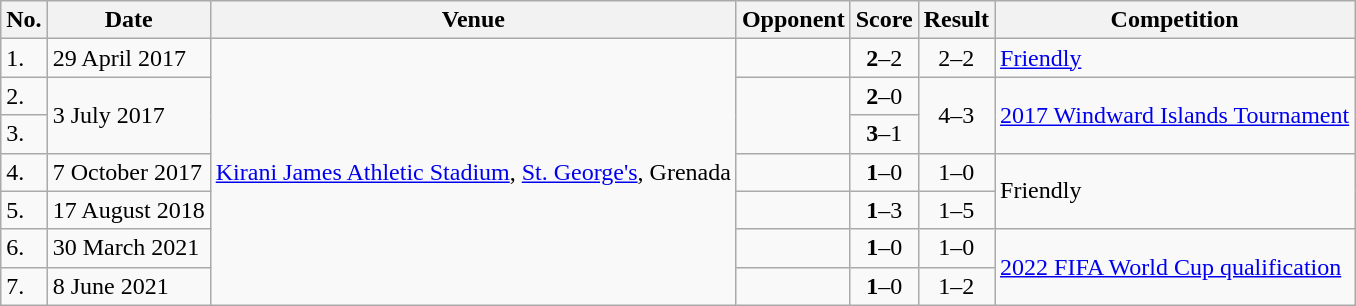<table class="wikitable" style="font-size:100%;">
<tr>
<th>No.</th>
<th>Date</th>
<th>Venue</th>
<th>Opponent</th>
<th>Score</th>
<th>Result</th>
<th>Competition</th>
</tr>
<tr>
<td>1.</td>
<td>29 April 2017</td>
<td rowspan="7"><a href='#'>Kirani James Athletic Stadium</a>, <a href='#'>St. George's</a>, Grenada</td>
<td></td>
<td align=center><strong>2</strong>–2</td>
<td align=center>2–2</td>
<td><a href='#'>Friendly</a></td>
</tr>
<tr>
<td>2.</td>
<td rowspan="2">3 July 2017</td>
<td rowspan="2"></td>
<td align=center><strong>2</strong>–0</td>
<td rowspan="2" align=center>4–3</td>
<td rowspan="2"><a href='#'>2017 Windward Islands Tournament</a></td>
</tr>
<tr>
<td>3.</td>
<td align=center><strong>3</strong>–1</td>
</tr>
<tr>
<td>4.</td>
<td>7 October 2017</td>
<td></td>
<td align=center><strong>1</strong>–0</td>
<td align=center>1–0</td>
<td rowspan="2">Friendly</td>
</tr>
<tr>
<td>5.</td>
<td>17 August 2018</td>
<td></td>
<td align=center><strong>1</strong>–3</td>
<td align=center>1–5</td>
</tr>
<tr>
<td>6.</td>
<td>30 March 2021</td>
<td></td>
<td align=center><strong>1</strong>–0</td>
<td align=center>1–0</td>
<td rowspan="2"><a href='#'>2022 FIFA World Cup qualification</a></td>
</tr>
<tr>
<td>7.</td>
<td>8 June 2021</td>
<td></td>
<td align=center><strong>1</strong>–0</td>
<td align=center>1–2</td>
</tr>
</table>
